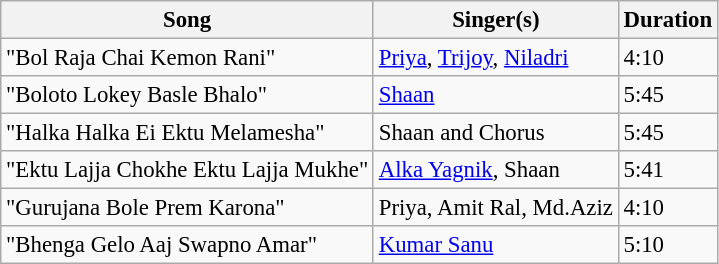<table class="wikitable" style="font-size:95%;">
<tr>
<th>Song</th>
<th>Singer(s)</th>
<th>Duration</th>
</tr>
<tr>
<td>"Bol Raja Chai Kemon Rani"</td>
<td><a href='#'>Priya</a>, <a href='#'>Trijoy</a>, <a href='#'>Niladri</a></td>
<td>4:10</td>
</tr>
<tr>
<td>"Boloto Lokey Basle Bhalo"</td>
<td><a href='#'>Shaan</a></td>
<td>5:45</td>
</tr>
<tr>
<td>"Halka Halka Ei Ektu Melamesha"</td>
<td>Shaan and Chorus</td>
<td>5:45</td>
</tr>
<tr>
<td>"Ektu Lajja Chokhe Ektu Lajja Mukhe"</td>
<td><a href='#'>Alka Yagnik</a>, Shaan</td>
<td>5:41</td>
</tr>
<tr>
<td>"Gurujana Bole Prem Karona"</td>
<td>Priya, Amit Ral, Md.Aziz</td>
<td>4:10</td>
</tr>
<tr>
<td>"Bhenga Gelo Aaj Swapno Amar"</td>
<td><a href='#'>Kumar Sanu</a></td>
<td>5:10</td>
</tr>
</table>
